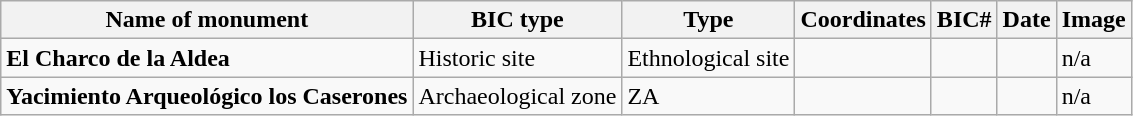<table class="wikitable">
<tr>
<th>Name of monument</th>
<th>BIC type</th>
<th>Type</th>
<th>Coordinates</th>
<th>BIC#</th>
<th>Date</th>
<th>Image</th>
</tr>
<tr>
<td><strong>El Charco de la Aldea</strong></td>
<td>Historic site</td>
<td>Ethnological site</td>
<td></td>
<td></td>
<td></td>
<td>n/a</td>
</tr>
<tr>
<td><strong>Yacimiento Arqueológico los Caserones</strong></td>
<td>Archaeological zone</td>
<td>ZA</td>
<td></td>
<td></td>
<td></td>
<td>n/a</td>
</tr>
</table>
